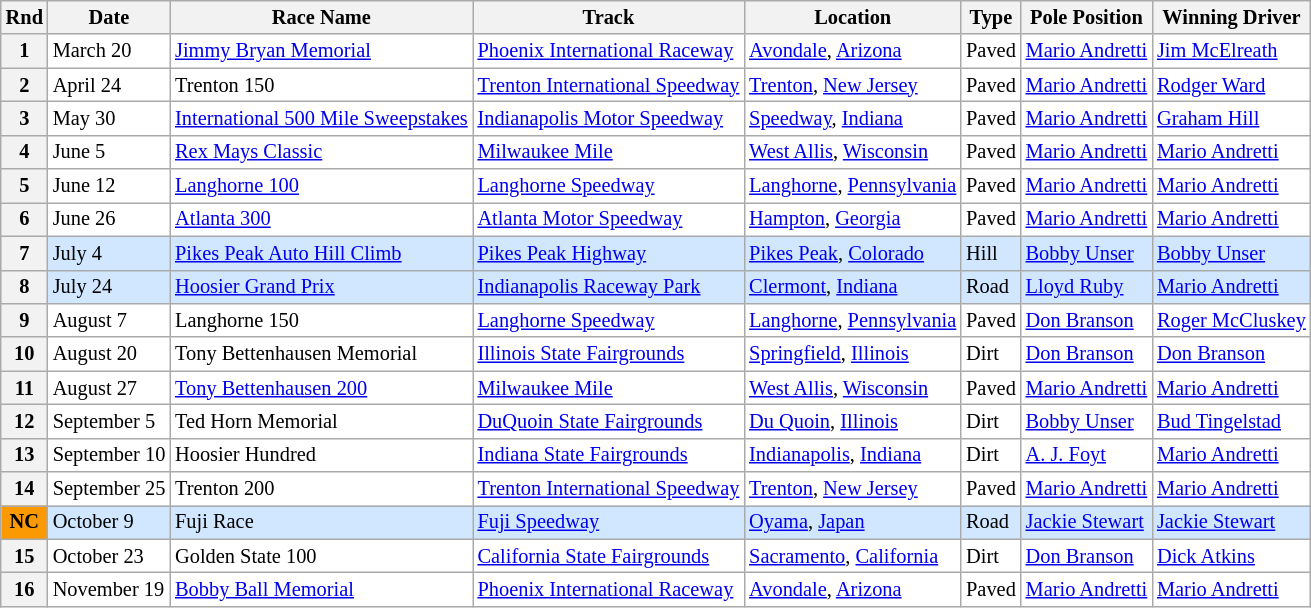<table class="wikitable" style="font-size:85%">
<tr>
<th>Rnd</th>
<th>Date</th>
<th>Race Name</th>
<th>Track</th>
<th>Location</th>
<th>Type</th>
<th>Pole Position</th>
<th>Winning Driver</th>
</tr>
<tr style="background:#FFFFFF;">
<th>1</th>
<td>March 20</td>
<td> <a href='#'>Jimmy Bryan Memorial</a></td>
<td><a href='#'>Phoenix International Raceway</a></td>
<td><a href='#'>Avondale</a>, <a href='#'>Arizona</a></td>
<td>Paved</td>
<td> <a href='#'>Mario Andretti</a></td>
<td> <a href='#'>Jim McElreath</a></td>
</tr>
<tr style="background:#FFFFFF;">
<th>2</th>
<td>April 24</td>
<td> Trenton 150</td>
<td><a href='#'>Trenton International Speedway</a></td>
<td><a href='#'>Trenton</a>, <a href='#'>New Jersey</a></td>
<td>Paved</td>
<td> <a href='#'>Mario Andretti</a></td>
<td> <a href='#'>Rodger Ward</a></td>
</tr>
<tr style="background:#FFFFFF;">
<th>3</th>
<td>May 30</td>
<td> <a href='#'>International 500 Mile Sweepstakes</a></td>
<td><a href='#'>Indianapolis Motor Speedway</a></td>
<td><a href='#'>Speedway</a>, <a href='#'>Indiana</a></td>
<td>Paved</td>
<td> <a href='#'>Mario Andretti</a></td>
<td> <a href='#'>Graham Hill</a></td>
</tr>
<tr style="background:#FFFFFF;">
<th>4</th>
<td>June 5</td>
<td> <a href='#'>Rex Mays Classic</a></td>
<td><a href='#'>Milwaukee Mile</a></td>
<td><a href='#'>West Allis</a>, <a href='#'>Wisconsin</a></td>
<td>Paved</td>
<td> <a href='#'>Mario Andretti</a></td>
<td> <a href='#'>Mario Andretti</a></td>
</tr>
<tr style="background:#FFFFFF;">
<th>5</th>
<td>June 12</td>
<td> <a href='#'>Langhorne 100</a></td>
<td><a href='#'>Langhorne Speedway</a></td>
<td><a href='#'>Langhorne</a>, <a href='#'>Pennsylvania</a></td>
<td>Paved</td>
<td> <a href='#'>Mario Andretti</a></td>
<td> <a href='#'>Mario Andretti</a></td>
</tr>
<tr style="background:#FFFFFF;">
<th>6</th>
<td>June 26</td>
<td> <a href='#'>Atlanta 300</a></td>
<td><a href='#'>Atlanta Motor Speedway</a></td>
<td><a href='#'>Hampton</a>, <a href='#'>Georgia</a></td>
<td>Paved</td>
<td> <a href='#'>Mario Andretti</a></td>
<td> <a href='#'>Mario Andretti</a></td>
</tr>
<tr style="background:#D0E7FF;">
<th>7</th>
<td>July 4</td>
<td> <a href='#'>Pikes Peak Auto Hill Climb</a></td>
<td><a href='#'>Pikes Peak Highway</a></td>
<td><a href='#'>Pikes Peak</a>, <a href='#'>Colorado</a></td>
<td>Hill</td>
<td> <a href='#'>Bobby Unser</a></td>
<td> <a href='#'>Bobby Unser</a></td>
</tr>
<tr style="background:#D0E7FF;">
<th>8</th>
<td>July 24</td>
<td> <a href='#'>Hoosier Grand Prix</a></td>
<td><a href='#'>Indianapolis Raceway Park</a></td>
<td><a href='#'>Clermont</a>, <a href='#'>Indiana</a></td>
<td>Road</td>
<td> <a href='#'>Lloyd Ruby</a></td>
<td> <a href='#'>Mario Andretti</a></td>
</tr>
<tr style="background:#FFFFFF;">
<th>9</th>
<td>August 7</td>
<td> Langhorne 150</td>
<td><a href='#'>Langhorne Speedway</a></td>
<td><a href='#'>Langhorne</a>, <a href='#'>Pennsylvania</a></td>
<td>Paved</td>
<td> <a href='#'>Don Branson</a></td>
<td> <a href='#'>Roger McCluskey</a></td>
</tr>
<tr style="background:#FFFFFF;">
<th>10</th>
<td>August 20</td>
<td> Tony Bettenhausen Memorial</td>
<td><a href='#'>Illinois State Fairgrounds</a></td>
<td><a href='#'>Springfield</a>, <a href='#'>Illinois</a></td>
<td>Dirt</td>
<td> <a href='#'>Don Branson</a></td>
<td> <a href='#'>Don Branson</a></td>
</tr>
<tr style="background:#FFFFFF;">
<th>11</th>
<td>August 27</td>
<td> <a href='#'>Tony Bettenhausen 200</a></td>
<td><a href='#'>Milwaukee Mile</a></td>
<td><a href='#'>West Allis</a>, <a href='#'>Wisconsin</a></td>
<td>Paved</td>
<td> <a href='#'>Mario Andretti</a></td>
<td> <a href='#'>Mario Andretti</a></td>
</tr>
<tr style="background:#FFFFFF;">
<th>12</th>
<td>September 5</td>
<td> Ted Horn Memorial</td>
<td><a href='#'>DuQuoin State Fairgrounds</a></td>
<td><a href='#'>Du Quoin</a>, <a href='#'>Illinois</a></td>
<td>Dirt</td>
<td> <a href='#'>Bobby Unser</a></td>
<td> <a href='#'>Bud Tingelstad</a></td>
</tr>
<tr style="background:#FFFFFF;">
<th>13</th>
<td>September 10</td>
<td> Hoosier Hundred</td>
<td><a href='#'>Indiana State Fairgrounds</a></td>
<td><a href='#'>Indianapolis</a>, <a href='#'>Indiana</a></td>
<td>Dirt</td>
<td> <a href='#'>A. J. Foyt</a></td>
<td> <a href='#'>Mario Andretti</a></td>
</tr>
<tr style="background:#FFFFFF;">
<th>14</th>
<td>September 25</td>
<td> Trenton 200</td>
<td><a href='#'>Trenton International Speedway</a></td>
<td><a href='#'>Trenton</a>, <a href='#'>New Jersey</a></td>
<td>Paved</td>
<td> <a href='#'>Mario Andretti</a></td>
<td> <a href='#'>Mario Andretti</a></td>
</tr>
<tr style="background:#D0E7FF;">
<th style="background:#fb9902; text-align:center;"><strong>NC</strong></th>
<td>October 9</td>
<td> Fuji Race</td>
<td><a href='#'>Fuji Speedway</a></td>
<td><a href='#'>Oyama</a>, <a href='#'>Japan</a></td>
<td>Road</td>
<td> <a href='#'>Jackie Stewart</a></td>
<td> <a href='#'>Jackie Stewart</a></td>
</tr>
<tr style="background:#FFFFFF;">
<th>15</th>
<td>October 23</td>
<td> Golden State 100</td>
<td><a href='#'>California State Fairgrounds</a></td>
<td><a href='#'>Sacramento</a>, <a href='#'>California</a></td>
<td>Dirt</td>
<td> <a href='#'>Don Branson</a></td>
<td> <a href='#'>Dick Atkins</a></td>
</tr>
<tr style="background:#FFFFFF;">
<th>16</th>
<td>November 19</td>
<td> <a href='#'>Bobby Ball Memorial</a></td>
<td><a href='#'>Phoenix International Raceway</a></td>
<td><a href='#'>Avondale</a>, <a href='#'>Arizona</a></td>
<td>Paved</td>
<td> <a href='#'>Mario Andretti</a></td>
<td> <a href='#'>Mario Andretti</a></td>
</tr>
</table>
